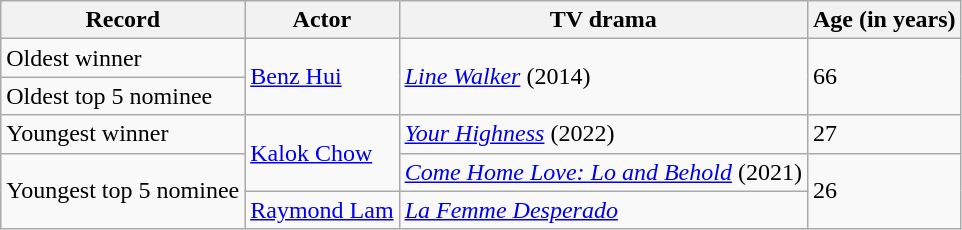<table class="wikitable sortable plainrowheaders">
<tr>
<th scope="col">Record</th>
<th scope="col">Actor</th>
<th scope="col">TV drama</th>
<th scope="col">Age (in years)</th>
</tr>
<tr>
<td>Oldest winner</td>
<td rowspan="2"><a href='#'>Benz Hui</a></td>
<td rowspan="2"><em><a href='#'>Line Walker</a></em> (2014)</td>
<td rowspan="2">66</td>
</tr>
<tr>
<td>Oldest top 5 nominee</td>
</tr>
<tr>
<td>Youngest winner</td>
<td rowspan="2"><a href='#'>Kalok Chow</a></td>
<td><em><a href='#'>Your Highness</a></em> (2022)</td>
<td>27</td>
</tr>
<tr>
<td rowspan="2">Youngest top 5 nominee</td>
<td><em><a href='#'>Come Home Love: Lo and Behold</a></em> (2021)</td>
<td rowspan="2">26</td>
</tr>
<tr>
<td><a href='#'>Raymond Lam</a></td>
<td><em><a href='#'>La Femme Desperado</a></em></td>
</tr>
</table>
